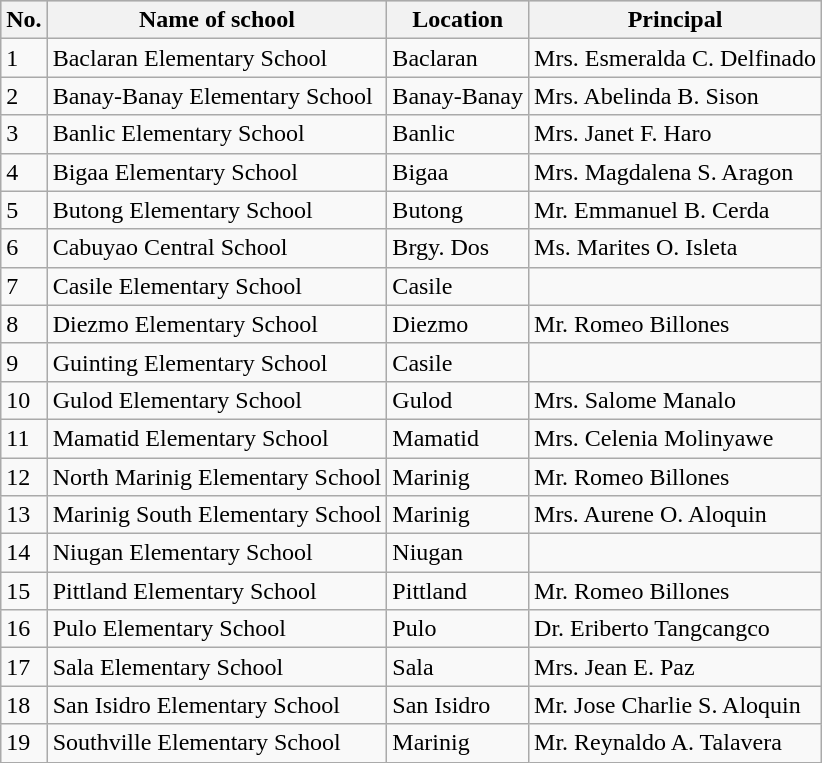<table class="wikitable">
<tr style="background:#ccc;">
<th>No.</th>
<th>Name of school</th>
<th>Location</th>
<th>Principal</th>
</tr>
<tr>
<td>1</td>
<td>Baclaran Elementary School</td>
<td>Baclaran</td>
<td>Mrs. Esmeralda C. Delfinado</td>
</tr>
<tr>
<td>2</td>
<td>Banay-Banay Elementary School</td>
<td>Banay-Banay</td>
<td>Mrs. Abelinda B. Sison</td>
</tr>
<tr>
<td>3</td>
<td>Banlic Elementary School</td>
<td>Banlic</td>
<td>Mrs. Janet F. Haro</td>
</tr>
<tr>
<td>4</td>
<td>Bigaa Elementary School</td>
<td>Bigaa</td>
<td>Mrs. Magdalena S. Aragon</td>
</tr>
<tr>
<td>5</td>
<td>Butong Elementary School</td>
<td>Butong</td>
<td>Mr. Emmanuel B. Cerda</td>
</tr>
<tr>
<td>6</td>
<td>Cabuyao Central School</td>
<td>Brgy. Dos</td>
<td>Ms. Marites O. Isleta</td>
</tr>
<tr>
<td>7</td>
<td>Casile Elementary School</td>
<td>Casile</td>
<td></td>
</tr>
<tr>
<td>8</td>
<td>Diezmo Elementary School</td>
<td>Diezmo</td>
<td>Mr. Romeo Billones</td>
</tr>
<tr>
<td>9</td>
<td>Guinting Elementary School</td>
<td>Casile</td>
<td></td>
</tr>
<tr>
<td>10</td>
<td>Gulod Elementary School</td>
<td>Gulod</td>
<td>Mrs. Salome Manalo</td>
</tr>
<tr>
<td>11</td>
<td>Mamatid Elementary School</td>
<td>Mamatid</td>
<td>Mrs. Celenia Molinyawe</td>
</tr>
<tr>
<td>12</td>
<td>North Marinig Elementary School</td>
<td>Marinig</td>
<td>Mr. Romeo Billones</td>
</tr>
<tr>
<td>13</td>
<td>Marinig South Elementary School</td>
<td>Marinig</td>
<td>Mrs. Aurene O. Aloquin</td>
</tr>
<tr>
<td>14</td>
<td>Niugan Elementary School</td>
<td>Niugan</td>
</tr>
<tr Mrs.Irene Pantonial>
<td>15</td>
<td>Pittland Elementary School</td>
<td>Pittland</td>
<td>Mr. Romeo Billones</td>
</tr>
<tr>
<td>16</td>
<td>Pulo Elementary School</td>
<td>Pulo</td>
<td>Dr. Eriberto Tangcangco</td>
</tr>
<tr>
<td>17</td>
<td>Sala Elementary School</td>
<td>Sala</td>
<td>Mrs. Jean E. Paz</td>
</tr>
<tr>
<td>18</td>
<td>San Isidro Elementary School</td>
<td>San Isidro</td>
<td>Mr. Jose Charlie S. Aloquin</td>
</tr>
<tr>
<td>19</td>
<td>Southville Elementary School</td>
<td>Marinig</td>
<td>Mr. Reynaldo A. Talavera</td>
</tr>
</table>
